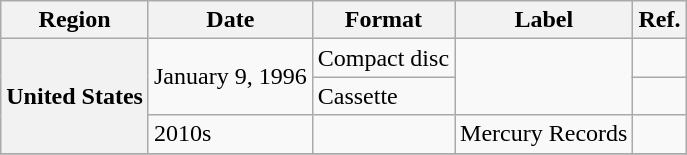<table class="wikitable plainrowheaders">
<tr>
<th scope="col">Region</th>
<th scope="col">Date</th>
<th scope="col">Format</th>
<th scope="col">Label</th>
<th scope="col">Ref.</th>
</tr>
<tr>
<th scope="row" rowspan="3">United States</th>
<td rowspan="2">January 9, 1996</td>
<td>Compact disc</td>
<td rowspan="2"></td>
<td></td>
</tr>
<tr>
<td>Cassette</td>
<td></td>
</tr>
<tr>
<td>2010s</td>
<td></td>
<td>Mercury Records</td>
<td></td>
</tr>
<tr>
</tr>
</table>
